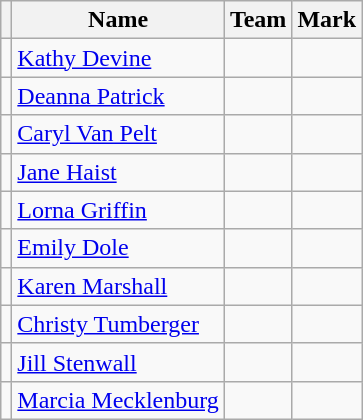<table class=wikitable>
<tr>
<th></th>
<th>Name</th>
<th>Team</th>
<th>Mark</th>
</tr>
<tr>
<td></td>
<td><a href='#'>Kathy Devine</a></td>
<td></td>
<td></td>
</tr>
<tr>
<td></td>
<td><a href='#'>Deanna Patrick</a></td>
<td></td>
<td></td>
</tr>
<tr>
<td></td>
<td><a href='#'>Caryl Van Pelt</a></td>
<td></td>
<td></td>
</tr>
<tr>
<td></td>
<td><a href='#'>Jane Haist</a></td>
<td></td>
<td></td>
</tr>
<tr>
<td></td>
<td><a href='#'>Lorna Griffin</a></td>
<td></td>
<td></td>
</tr>
<tr>
<td></td>
<td><a href='#'>Emily Dole</a></td>
<td></td>
<td></td>
</tr>
<tr>
<td></td>
<td><a href='#'>Karen Marshall</a></td>
<td></td>
<td></td>
</tr>
<tr>
<td></td>
<td><a href='#'>Christy Tumberger</a></td>
<td></td>
<td></td>
</tr>
<tr>
<td></td>
<td><a href='#'>Jill Stenwall</a></td>
<td></td>
<td></td>
</tr>
<tr>
<td></td>
<td><a href='#'>Marcia Mecklenburg</a></td>
<td></td>
<td></td>
</tr>
</table>
